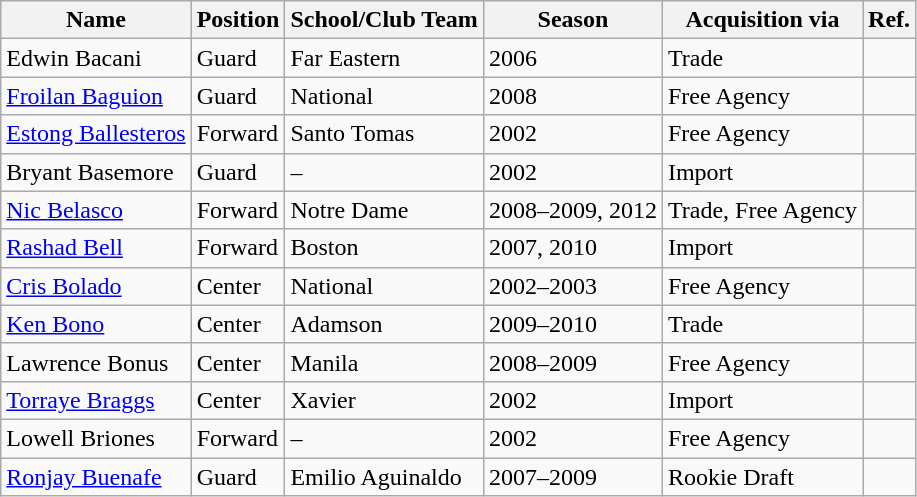<table class="wikitable sortable">
<tr>
<th class="unsortable">Name</th>
<th>Position</th>
<th>School/Club Team</th>
<th>Season</th>
<th>Acquisition via</th>
<th class=unsortable>Ref.</th>
</tr>
<tr>
<td>Edwin Bacani</td>
<td>Guard</td>
<td>Far Eastern</td>
<td>2006</td>
<td>Trade</td>
<td></td>
</tr>
<tr>
<td><a href='#'>Froilan Baguion</a></td>
<td>Guard</td>
<td>National</td>
<td>2008</td>
<td>Free Agency</td>
<td></td>
</tr>
<tr>
<td><a href='#'>Estong Ballesteros</a></td>
<td>Forward</td>
<td>Santo Tomas</td>
<td>2002</td>
<td>Free Agency</td>
<td></td>
</tr>
<tr>
<td>Bryant Basemore</td>
<td>Guard</td>
<td>–</td>
<td>2002</td>
<td>Import</td>
<td></td>
</tr>
<tr>
<td><a href='#'>Nic Belasco</a></td>
<td>Forward</td>
<td>Notre Dame</td>
<td>2008–2009, 2012</td>
<td>Trade, Free Agency</td>
<td></td>
</tr>
<tr>
<td><a href='#'>Rashad Bell</a></td>
<td>Forward</td>
<td>Boston</td>
<td>2007, 2010</td>
<td>Import</td>
<td></td>
</tr>
<tr>
<td><a href='#'>Cris Bolado</a></td>
<td>Center</td>
<td>National</td>
<td>2002–2003</td>
<td>Free Agency</td>
<td></td>
</tr>
<tr>
<td><a href='#'>Ken Bono</a></td>
<td>Center</td>
<td>Adamson</td>
<td>2009–2010</td>
<td>Trade</td>
<td></td>
</tr>
<tr>
<td>Lawrence Bonus</td>
<td>Center</td>
<td>Manila</td>
<td>2008–2009</td>
<td>Free Agency</td>
<td></td>
</tr>
<tr>
<td><a href='#'>Torraye Braggs</a></td>
<td>Center</td>
<td>Xavier</td>
<td>2002</td>
<td>Import</td>
<td></td>
</tr>
<tr>
<td>Lowell Briones</td>
<td>Forward</td>
<td>–</td>
<td>2002</td>
<td>Free Agency</td>
<td></td>
</tr>
<tr>
<td><a href='#'>Ronjay Buenafe</a></td>
<td>Guard</td>
<td>Emilio Aguinaldo</td>
<td>2007–2009</td>
<td>Rookie Draft</td>
<td></td>
</tr>
</table>
